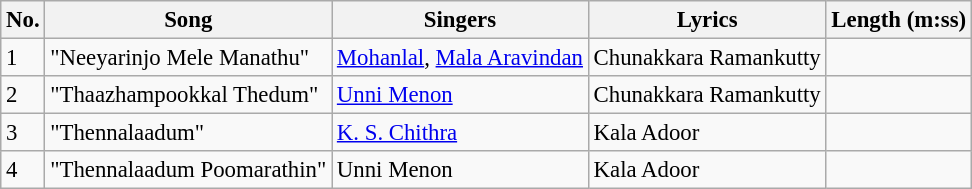<table class="wikitable" style="font-size:95%;">
<tr>
<th>No.</th>
<th>Song</th>
<th>Singers</th>
<th>Lyrics</th>
<th>Length (m:ss)</th>
</tr>
<tr>
<td>1</td>
<td>"Neeyarinjo Mele Manathu"</td>
<td><a href='#'>Mohanlal</a>, <a href='#'>Mala Aravindan</a></td>
<td>Chunakkara Ramankutty</td>
<td></td>
</tr>
<tr>
<td>2</td>
<td>"Thaazhampookkal Thedum"</td>
<td><a href='#'>Unni Menon</a></td>
<td>Chunakkara Ramankutty</td>
<td></td>
</tr>
<tr>
<td>3</td>
<td>"Thennalaadum"</td>
<td><a href='#'>K. S. Chithra</a></td>
<td>Kala Adoor</td>
<td></td>
</tr>
<tr>
<td>4</td>
<td>"Thennalaadum Poomarathin"</td>
<td>Unni Menon</td>
<td>Kala Adoor</td>
<td></td>
</tr>
</table>
